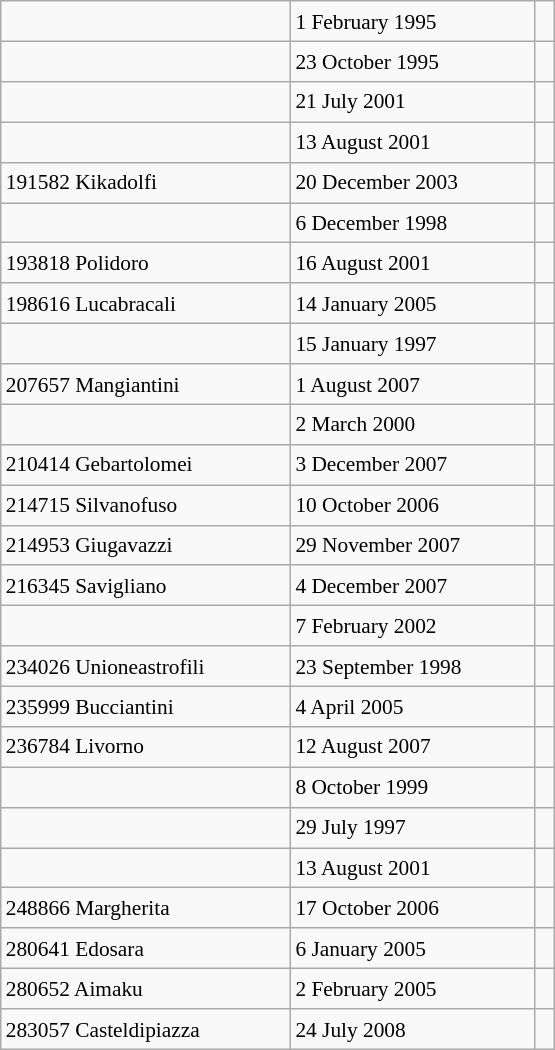<table class="wikitable" style="font-size: 89%; float: left; width: 26em; margin-right: 1em; height: 700px">
<tr>
<td></td>
<td>1 February 1995</td>
<td> </td>
</tr>
<tr>
<td></td>
<td>23 October 1995</td>
<td> </td>
</tr>
<tr>
<td></td>
<td>21 July 2001</td>
<td> </td>
</tr>
<tr>
<td></td>
<td>13 August 2001</td>
<td> </td>
</tr>
<tr>
<td>191582 Kikadolfi</td>
<td>20 December 2003</td>
<td> </td>
</tr>
<tr>
<td></td>
<td>6 December 1998</td>
<td> </td>
</tr>
<tr>
<td>193818 Polidoro</td>
<td>16 August 2001</td>
<td> </td>
</tr>
<tr>
<td>198616 Lucabracali</td>
<td>14 January 2005</td>
<td> </td>
</tr>
<tr>
<td></td>
<td>15 January 1997</td>
<td> </td>
</tr>
<tr>
<td>207657 Mangiantini</td>
<td>1 August 2007</td>
<td> </td>
</tr>
<tr>
<td></td>
<td>2 March 2000</td>
<td> </td>
</tr>
<tr>
<td>210414 Gebartolomei</td>
<td>3 December 2007</td>
<td> </td>
</tr>
<tr>
<td>214715 Silvanofuso</td>
<td>10 October 2006</td>
<td> </td>
</tr>
<tr>
<td>214953 Giugavazzi</td>
<td>29 November 2007</td>
<td> </td>
</tr>
<tr>
<td>216345 Savigliano</td>
<td>4 December 2007</td>
<td> </td>
</tr>
<tr>
<td></td>
<td>7 February 2002</td>
<td> </td>
</tr>
<tr>
<td>234026 Unioneastrofili</td>
<td>23 September 1998</td>
<td></td>
</tr>
<tr>
<td>235999 Bucciantini</td>
<td>4 April 2005</td>
<td> </td>
</tr>
<tr>
<td>236784 Livorno</td>
<td>12 August 2007</td>
<td> </td>
</tr>
<tr>
<td></td>
<td>8 October 1999</td>
<td> </td>
</tr>
<tr>
<td></td>
<td>29 July 1997</td>
<td> </td>
</tr>
<tr>
<td></td>
<td>13 August 2001</td>
<td> </td>
</tr>
<tr>
<td>248866 Margherita</td>
<td>17 October 2006</td>
<td> </td>
</tr>
<tr>
<td>280641 Edosara</td>
<td>6 January 2005</td>
<td> </td>
</tr>
<tr>
<td>280652 Aimaku</td>
<td>2 February 2005</td>
<td> </td>
</tr>
<tr>
<td>283057 Casteldipiazza</td>
<td>24 July 2008</td>
<td> </td>
</tr>
</table>
